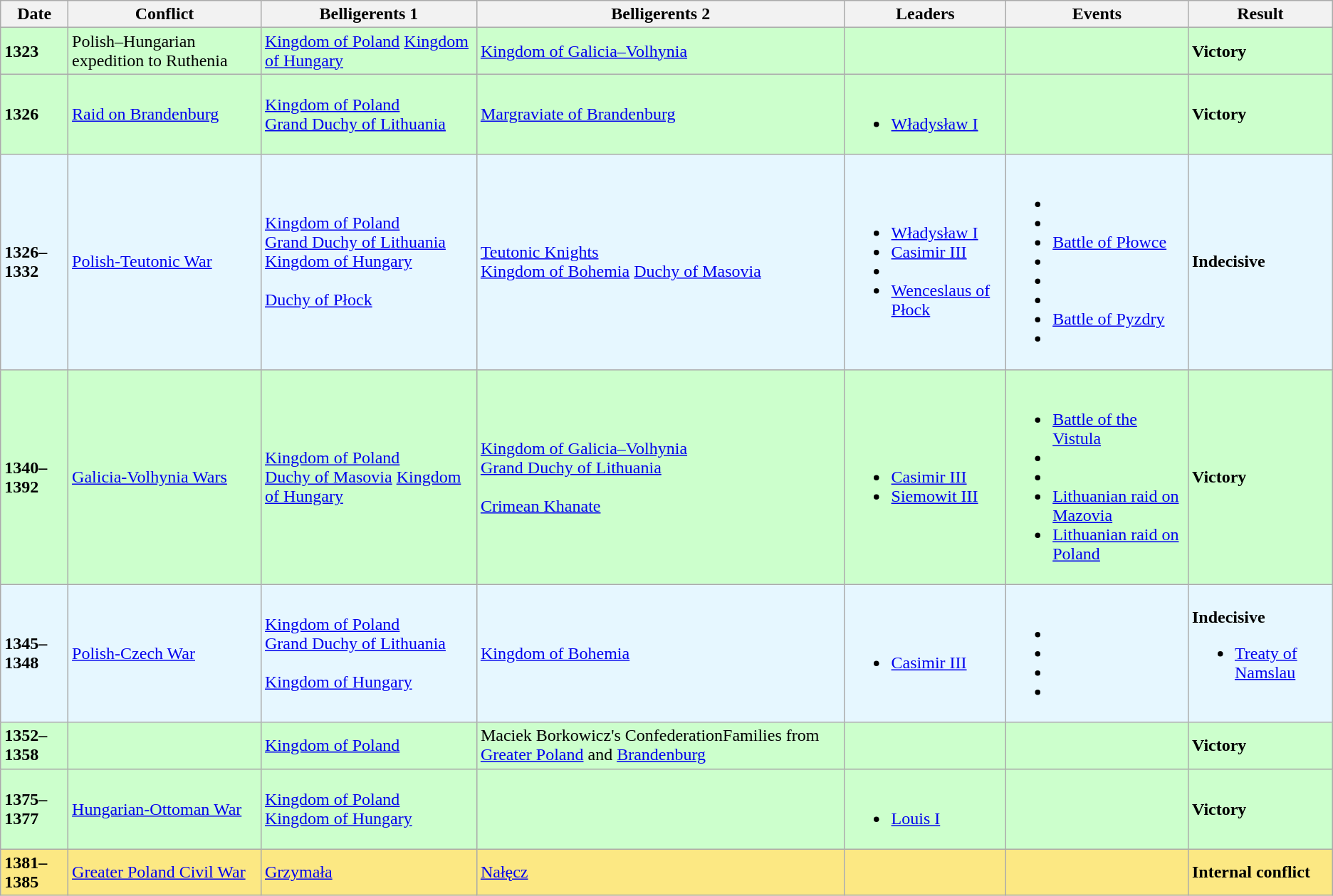<table class="wikitable sortable">
<tr>
<th>Date</th>
<th>Conflict</th>
<th>Belligerents 1</th>
<th>Belligerents 2</th>
<th>Leaders</th>
<th>Events</th>
<th>Result</th>
</tr>
<tr -- bgcolor="#CCFFCC">
<td><strong>1323</strong></td>
<td>Polish–Hungarian expedition to Ruthenia</td>
<td> <a href='#'>Kingdom of Poland</a> <a href='#'>Kingdom of Hungary</a></td>
<td> <a href='#'>Kingdom of Galicia–Volhynia</a></td>
<td></td>
<td></td>
<td><strong>Victory</strong></td>
</tr>
<tr -- bgcolor="#CCFFCC">
<td><strong>1326</strong></td>
<td><a href='#'>Raid on Brandenburg</a></td>
<td> <a href='#'>Kingdom of Poland</a><br> <a href='#'>Grand Duchy of Lithuania</a></td>
<td> <a href='#'>Margraviate of Brandenburg</a></td>
<td><br><ul><li><a href='#'>Władysław I</a></li></ul></td>
<td></td>
<td><strong>Victory</strong></td>
</tr>
<tr - bgcolor="#E6F7FF">
<td><strong>1326–</strong><br><strong>1332</strong></td>
<td><a href='#'>Polish-Teutonic War</a></td>
<td> <a href='#'>Kingdom of Poland</a><br> <a href='#'>Grand Duchy of Lithuania</a>

 <a href='#'>Kingdom of Hungary</a><br><br> <a href='#'>Duchy of Płock</a></td>
<td> <a href='#'>Teutonic Knights</a><br> <a href='#'>Kingdom of Bohemia</a>

 <a href='#'>Duchy of Masovia</a></td>
<td><br><ul><li><a href='#'>Władysław I</a></li><li><a href='#'>Casimir III</a></li><li></li><li><a href='#'>Wenceslaus of Płock</a></li></ul></td>
<td><br><ul><li></li><li></li><li><a href='#'>Battle of Płowce</a></li><li></li><li></li><li></li><li><a href='#'>Battle of Pyzdry</a></li><li></li></ul></td>
<td><strong>Indecisive</strong></td>
</tr>
<tr -- bgcolor="#CCFFCC">
<td><strong>1340–</strong><br><strong>1392</strong></td>
<td><a href='#'>Galicia-Volhynia Wars</a></td>
<td> <a href='#'>Kingdom of Poland</a><br> <a href='#'>Duchy of Masovia</a>

 <a href='#'>Kingdom of Hungary</a></td>
<td> <a href='#'>Kingdom of Galicia–Volhynia</a><br> <a href='#'>Grand Duchy of Lithuania</a><br><br> <a href='#'>Crimean Khanate</a></td>
<td><br><ul><li><a href='#'>Casimir III</a></li><li><a href='#'>Siemowit III</a></li></ul></td>
<td><br><ul><li><a href='#'>Battle of the Vistula</a></li><li></li><li></li><li><a href='#'>Lithuanian raid on Mazovia</a></li><li><a href='#'>Lithuanian raid on Poland</a></li></ul></td>
<td><strong>Victory</strong></td>
</tr>
<tr - bgcolor="#E6F7FF">
<td><strong>1345–</strong><br><strong>1348</strong></td>
<td><a href='#'>Polish-Czech War</a></td>
<td> <a href='#'>Kingdom of Poland</a><br> <a href='#'>Grand Duchy of Lithuania</a><br><br> <a href='#'>Kingdom of Hungary</a></td>
<td> <a href='#'>Kingdom of Bohemia</a></td>
<td><br><ul><li><a href='#'>Casimir III</a></li></ul></td>
<td><br><ul><li></li><li></li><li></li><li></li></ul></td>
<td><strong>Indecisive</strong><br><ul><li><a href='#'>Treaty of Namslau</a></li></ul></td>
</tr>
<tr - bgcolor="#CCFFCC">
<td><strong>1352–1358</strong></td>
<td></td>
<td> <a href='#'>Kingdom of Poland</a></td>
<td>Maciek Borkowicz's ConfederationFamilies from <a href='#'>Greater Poland</a> and <a href='#'>Brandenburg</a></td>
<td></td>
<td></td>
<td><strong>Victory</strong></td>
</tr>
<tr - bgcolor="#CCFFCC">
<td><strong>1375–</strong><br><strong>1377</strong></td>
<td><a href='#'>Hungarian-Ottoman War</a></td>
<td> <a href='#'>Kingdom of Poland</a><br> <a href='#'>Kingdom of Hungary</a></td>
<td></td>
<td><br><ul><li><a href='#'>Louis I</a></li></ul></td>
<td></td>
<td><strong>Victory</strong></td>
</tr>
<tr --- bgcolor=#FCE883>
<td><strong>1381–</strong><br><strong>1385</strong></td>
<td><a href='#'>Greater Poland Civil War</a></td>
<td> <a href='#'>Grzymała</a></td>
<td> <a href='#'>Nałęcz</a></td>
<td></td>
<td></td>
<td><strong>Internal conflict</strong></td>
</tr>
</table>
